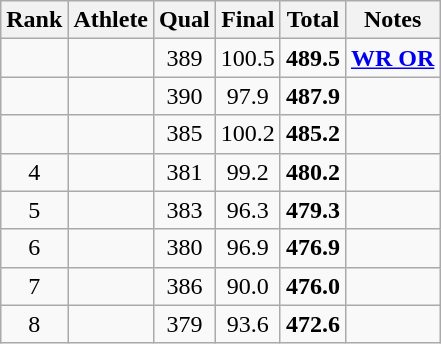<table class="wikitable sortable" style="text-align: center">
<tr>
<th>Rank</th>
<th>Athlete</th>
<th>Qual</th>
<th>Final</th>
<th>Total</th>
<th>Notes</th>
</tr>
<tr>
<td></td>
<td align=left></td>
<td>389</td>
<td>100.5</td>
<td><strong>489.5</strong></td>
<td><strong><a href='#'>WR OR</a></strong></td>
</tr>
<tr>
<td></td>
<td align=left></td>
<td>390</td>
<td>97.9</td>
<td><strong>487.9</strong></td>
<td></td>
</tr>
<tr>
<td></td>
<td align=left></td>
<td>385</td>
<td>100.2</td>
<td><strong>485.2</strong></td>
<td></td>
</tr>
<tr>
<td>4</td>
<td align=left></td>
<td>381</td>
<td>99.2</td>
<td><strong>480.2</strong></td>
<td></td>
</tr>
<tr>
<td>5</td>
<td align=left></td>
<td>383</td>
<td>96.3</td>
<td><strong>479.3</strong></td>
<td></td>
</tr>
<tr>
<td>6</td>
<td align=left></td>
<td>380</td>
<td>96.9</td>
<td><strong>476.9</strong></td>
<td></td>
</tr>
<tr>
<td>7</td>
<td align=left></td>
<td>386</td>
<td>90.0</td>
<td><strong>476.0</strong></td>
<td></td>
</tr>
<tr>
<td>8</td>
<td align=left></td>
<td>379</td>
<td>93.6</td>
<td><strong>472.6</strong></td>
<td></td>
</tr>
</table>
